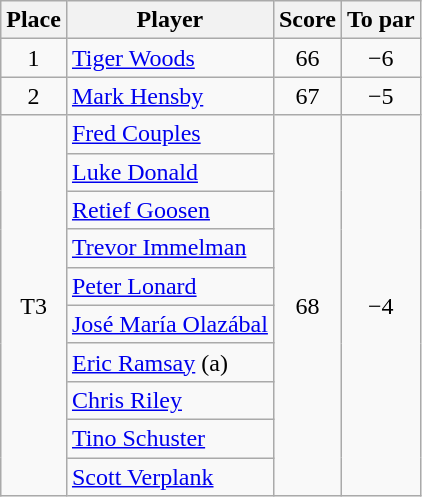<table class="wikitable">
<tr>
<th>Place</th>
<th>Player</th>
<th>Score</th>
<th>To par</th>
</tr>
<tr>
<td align=center>1</td>
<td> <a href='#'>Tiger Woods</a></td>
<td align=center>66</td>
<td align=center>−6</td>
</tr>
<tr>
<td align=center>2</td>
<td> <a href='#'>Mark Hensby</a></td>
<td align=center>67</td>
<td align=center>−5</td>
</tr>
<tr>
<td rowspan="10" align=center>T3</td>
<td> <a href='#'>Fred Couples</a></td>
<td rowspan="10" align=center>68</td>
<td rowspan="10" align=center>−4</td>
</tr>
<tr>
<td> <a href='#'>Luke Donald</a></td>
</tr>
<tr>
<td> <a href='#'>Retief Goosen</a></td>
</tr>
<tr>
<td> <a href='#'>Trevor Immelman</a></td>
</tr>
<tr>
<td> <a href='#'>Peter Lonard</a></td>
</tr>
<tr>
<td> <a href='#'>José María Olazábal</a></td>
</tr>
<tr>
<td> <a href='#'>Eric Ramsay</a> (a)</td>
</tr>
<tr>
<td> <a href='#'>Chris Riley</a></td>
</tr>
<tr>
<td> <a href='#'>Tino Schuster</a></td>
</tr>
<tr>
<td> <a href='#'>Scott Verplank</a></td>
</tr>
</table>
